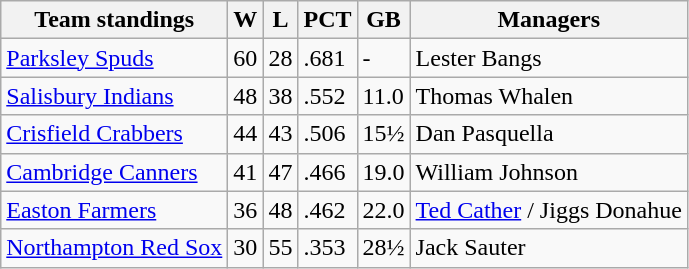<table class="wikitable">
<tr>
<th>Team standings</th>
<th>W</th>
<th>L</th>
<th>PCT</th>
<th>GB</th>
<th>Managers</th>
</tr>
<tr>
<td><a href='#'>Parksley Spuds</a></td>
<td>60</td>
<td>28</td>
<td>.681</td>
<td>-</td>
<td>Lester Bangs</td>
</tr>
<tr>
<td><a href='#'>Salisbury Indians</a></td>
<td>48</td>
<td>38</td>
<td>.552</td>
<td>11.0</td>
<td>Thomas Whalen</td>
</tr>
<tr>
<td><a href='#'>Crisfield Crabbers</a></td>
<td>44</td>
<td>43</td>
<td>.506</td>
<td>15½</td>
<td>Dan Pasquella</td>
</tr>
<tr>
<td><a href='#'>Cambridge Canners</a></td>
<td>41</td>
<td>47</td>
<td>.466</td>
<td>19.0</td>
<td>William Johnson</td>
</tr>
<tr>
<td><a href='#'>Easton Farmers</a></td>
<td>36</td>
<td>48</td>
<td>.462</td>
<td>22.0</td>
<td><a href='#'>Ted Cather</a> / Jiggs Donahue</td>
</tr>
<tr>
<td><a href='#'>Northampton Red Sox</a></td>
<td>30</td>
<td>55</td>
<td>.353</td>
<td>28½</td>
<td>Jack Sauter</td>
</tr>
</table>
